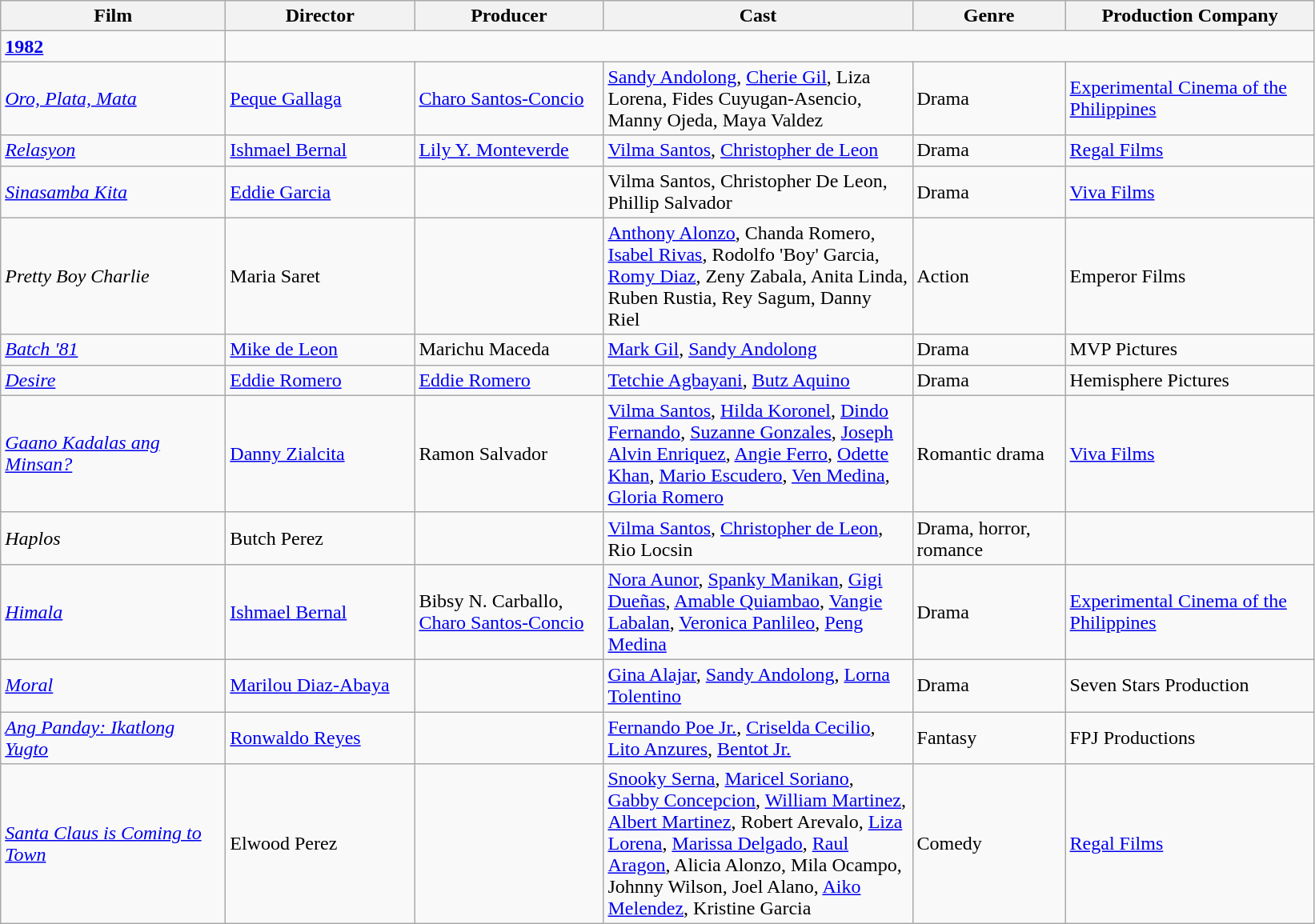<table class="wikitable">
<tr>
<th width="180">Film</th>
<th width="150">Director</th>
<th width="150">Producer</th>
<th width="250">Cast</th>
<th width="120">Genre</th>
<th width="200">Production Company</th>
</tr>
<tr>
<td><strong><a href='#'>1982</a></strong></td>
</tr>
<tr>
<td><em><a href='#'>Oro, Plata, Mata</a></em></td>
<td><a href='#'>Peque Gallaga</a></td>
<td><a href='#'>Charo Santos-Concio</a></td>
<td><a href='#'>Sandy Andolong</a>, <a href='#'>Cherie Gil</a>, Liza Lorena, Fides Cuyugan-Asencio, Manny Ojeda, Maya Valdez</td>
<td>Drama</td>
<td><a href='#'>Experimental Cinema of the Philippines</a></td>
</tr>
<tr>
<td><em><a href='#'>Relasyon</a></em></td>
<td><a href='#'>Ishmael Bernal</a></td>
<td><a href='#'>Lily Y. Monteverde</a></td>
<td><a href='#'>Vilma Santos</a>, <a href='#'>Christopher de Leon</a></td>
<td>Drama</td>
<td><a href='#'>Regal Films</a></td>
</tr>
<tr>
<td><em><a href='#'>Sinasamba Kita</a></em></td>
<td><a href='#'>Eddie Garcia</a></td>
<td></td>
<td>Vilma Santos, Christopher De Leon, Phillip Salvador</td>
<td>Drama</td>
<td><a href='#'>Viva Films</a></td>
</tr>
<tr>
<td><em>Pretty Boy Charlie</em></td>
<td>Maria Saret</td>
<td></td>
<td><a href='#'>Anthony Alonzo</a>, Chanda Romero, <a href='#'>Isabel Rivas</a>, Rodolfo 'Boy' Garcia, <a href='#'>Romy Diaz</a>, Zeny Zabala, Anita Linda, Ruben Rustia, Rey Sagum, Danny Riel</td>
<td>Action</td>
<td>Emperor Films</td>
</tr>
<tr>
<td><em><a href='#'>Batch '81</a></em></td>
<td><a href='#'>Mike de Leon</a></td>
<td>Marichu Maceda</td>
<td><a href='#'>Mark Gil</a>, <a href='#'>Sandy Andolong</a></td>
<td>Drama</td>
<td>MVP Pictures</td>
</tr>
<tr>
<td><em><a href='#'>Desire</a></em></td>
<td><a href='#'>Eddie Romero</a></td>
<td><a href='#'>Eddie Romero</a></td>
<td><a href='#'>Tetchie Agbayani</a>, <a href='#'>Butz Aquino</a></td>
<td>Drama</td>
<td>Hemisphere Pictures</td>
</tr>
<tr>
<td><em><a href='#'>Gaano Kadalas ang Minsan?</a></em></td>
<td><a href='#'>Danny Zialcita</a></td>
<td>Ramon Salvador</td>
<td><a href='#'>Vilma Santos</a>, <a href='#'>Hilda Koronel</a>, <a href='#'>Dindo Fernando</a>, <a href='#'>Suzanne Gonzales</a>, <a href='#'>Joseph Alvin Enriquez</a>, <a href='#'>Angie Ferro</a>, <a href='#'>Odette Khan</a>, <a href='#'>Mario Escudero</a>, <a href='#'>Ven Medina</a>, <a href='#'>Gloria Romero</a></td>
<td>Romantic drama</td>
<td><a href='#'>Viva Films</a></td>
</tr>
<tr>
<td><em>Haplos</em></td>
<td>Butch Perez</td>
<td></td>
<td><a href='#'>Vilma Santos</a>, <a href='#'>Christopher de Leon</a>, Rio Locsin</td>
<td>Drama, horror, romance</td>
<td></td>
</tr>
<tr>
<td><em><a href='#'>Himala</a></em></td>
<td><a href='#'>Ishmael Bernal</a></td>
<td>Bibsy N. Carballo, <a href='#'>Charo Santos-Concio</a></td>
<td><a href='#'>Nora Aunor</a>, <a href='#'>Spanky Manikan</a>, <a href='#'>Gigi Dueñas</a>, <a href='#'>Amable Quiambao</a>, <a href='#'>Vangie Labalan</a>, <a href='#'>Veronica Panlileo</a>, <a href='#'>Peng Medina</a></td>
<td>Drama</td>
<td><a href='#'>Experimental Cinema of the Philippines</a> </td>
</tr>
<tr>
<td><em><a href='#'>Moral</a></em></td>
<td><a href='#'>Marilou Diaz-Abaya</a></td>
<td></td>
<td><a href='#'>Gina Alajar</a>, <a href='#'>Sandy Andolong</a>, <a href='#'>Lorna Tolentino</a></td>
<td>Drama</td>
<td>Seven Stars Production</td>
</tr>
<tr>
<td><em><a href='#'>Ang Panday: Ikatlong Yugto</a></em></td>
<td><a href='#'>Ronwaldo Reyes</a></td>
<td></td>
<td><a href='#'>Fernando Poe Jr.</a>, <a href='#'>Criselda Cecilio</a>, <a href='#'>Lito Anzures</a>, <a href='#'>Bentot Jr.</a></td>
<td>Fantasy</td>
<td>FPJ Productions</td>
</tr>
<tr>
<td><em><a href='#'>Santa Claus is Coming to Town</a></em></td>
<td>Elwood Perez</td>
<td></td>
<td><a href='#'>Snooky Serna</a>, <a href='#'>Maricel Soriano</a>, <a href='#'>Gabby Concepcion</a>, <a href='#'>William Martinez</a>, <a href='#'>Albert Martinez</a>, Robert Arevalo, <a href='#'>Liza Lorena</a>, <a href='#'>Marissa Delgado</a>, <a href='#'>Raul Aragon</a>, Alicia Alonzo, Mila Ocampo, Johnny Wilson, Joel Alano, <a href='#'>Aiko Melendez</a>, Kristine Garcia</td>
<td>Comedy</td>
<td><a href='#'>Regal Films</a></td>
</tr>
</table>
